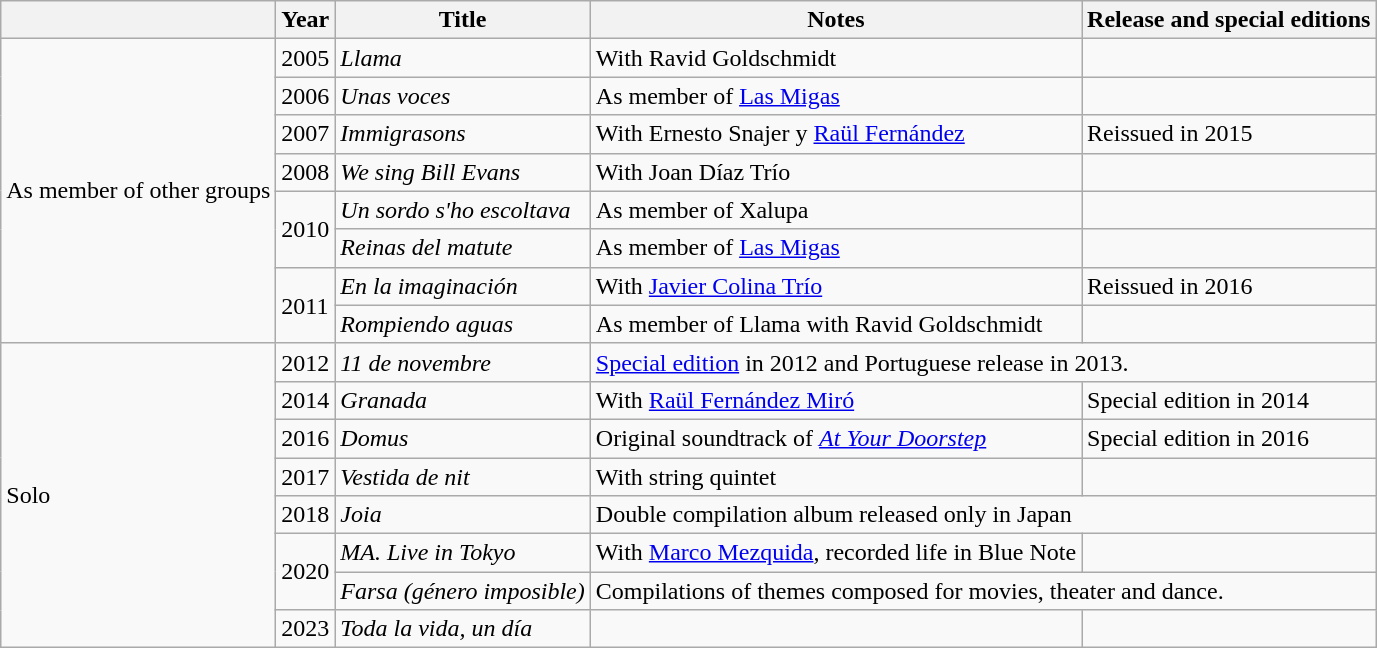<table class="wikitable">
<tr>
<th></th>
<th>Year</th>
<th>Title</th>
<th>Notes</th>
<th>Release and special editions</th>
</tr>
<tr>
<td rowspan="8">As member of other groups</td>
<td>2005</td>
<td><em>Llama</em></td>
<td>With Ravid Goldschmidt</td>
<td></td>
</tr>
<tr>
<td>2006</td>
<td><em>Unas voces</em></td>
<td>As member of <a href='#'>Las Migas</a></td>
<td></td>
</tr>
<tr>
<td>2007</td>
<td><em>Immigrasons</em></td>
<td>With Ernesto Snajer y <a href='#'>Raül Fernández</a></td>
<td>Reissued in 2015</td>
</tr>
<tr>
<td>2008</td>
<td><em>We sing Bill Evans</em></td>
<td>With Joan Díaz Trío</td>
<td></td>
</tr>
<tr>
<td rowspan="2">2010</td>
<td><em>Un sordo s'ho escoltava</em></td>
<td>As member of Xalupa</td>
<td></td>
</tr>
<tr>
<td><em>Reinas del matute</em></td>
<td>As member of <a href='#'>Las Migas</a></td>
<td></td>
</tr>
<tr>
<td rowspan="2">2011</td>
<td><em>En la imaginación</em></td>
<td>With <a href='#'>Javier Colina Trío</a></td>
<td>Reissued in 2016</td>
</tr>
<tr>
<td><em>Rompiendo aguas</em></td>
<td>As member of Llama with Ravid Goldschmidt</td>
<td></td>
</tr>
<tr>
<td rowspan="8">Solo</td>
<td>2012</td>
<td><em>11 de novembre</em></td>
<td colspan="2"><a href='#'>Special edition</a> in 2012 and Portuguese release in 2013.</td>
</tr>
<tr>
<td>2014</td>
<td><em>Granada</em></td>
<td>With <a href='#'>Raül Fernández Miró</a></td>
<td>Special edition in 2014</td>
</tr>
<tr>
<td>2016</td>
<td><em>Domus</em></td>
<td>Original soundtrack of <em><a href='#'>At Your Doorstep</a></em></td>
<td>Special edition in 2016</td>
</tr>
<tr>
<td>2017</td>
<td><em>Vestida de nit</em></td>
<td>With string quintet</td>
<td></td>
</tr>
<tr>
<td>2018</td>
<td><em>Joia</em></td>
<td colspan="2">Double compilation album released only in Japan</td>
</tr>
<tr>
<td rowspan="2">2020</td>
<td><em>MA. Live in Tokyo</em></td>
<td>With <a href='#'>Marco Mezquida</a>, recorded life in Blue Note</td>
<td></td>
</tr>
<tr>
<td><em>Farsa (género imposible)</em></td>
<td colspan="2">Compilations of themes composed for movies, theater and dance.</td>
</tr>
<tr>
<td>2023</td>
<td><em>Toda la vida, un día</em></td>
<td></td>
<td></td>
</tr>
</table>
